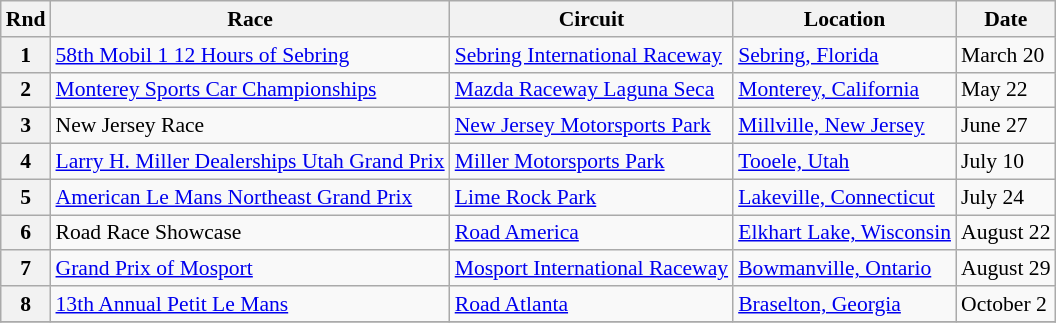<table class="wikitable" style="font-size: 90%;">
<tr>
<th>Rnd</th>
<th>Race</th>
<th>Circuit</th>
<th>Location</th>
<th>Date</th>
</tr>
<tr>
<th>1</th>
<td><a href='#'>58th Mobil 1 12 Hours of Sebring</a></td>
<td><a href='#'>Sebring International Raceway</a></td>
<td><a href='#'>Sebring, Florida</a></td>
<td>March 20</td>
</tr>
<tr>
<th>2</th>
<td><a href='#'>Monterey Sports Car Championships</a></td>
<td><a href='#'>Mazda Raceway Laguna Seca</a></td>
<td><a href='#'>Monterey, California</a></td>
<td>May 22</td>
</tr>
<tr>
<th>3</th>
<td>New Jersey Race</td>
<td><a href='#'>New Jersey Motorsports Park</a></td>
<td><a href='#'>Millville, New Jersey</a></td>
<td>June 27</td>
</tr>
<tr>
<th>4</th>
<td><a href='#'>Larry H. Miller Dealerships Utah Grand Prix</a></td>
<td><a href='#'>Miller Motorsports Park</a></td>
<td><a href='#'>Tooele, Utah</a></td>
<td>July 10</td>
</tr>
<tr>
<th>5</th>
<td><a href='#'>American Le Mans Northeast Grand Prix</a></td>
<td><a href='#'>Lime Rock Park</a></td>
<td><a href='#'>Lakeville, Connecticut</a></td>
<td>July 24</td>
</tr>
<tr>
<th>6</th>
<td>Road Race Showcase</td>
<td><a href='#'>Road America</a></td>
<td><a href='#'>Elkhart Lake, Wisconsin</a></td>
<td>August 22</td>
</tr>
<tr>
<th>7</th>
<td><a href='#'>Grand Prix of Mosport</a></td>
<td><a href='#'>Mosport International Raceway</a></td>
<td><a href='#'>Bowmanville, Ontario</a></td>
<td>August 29</td>
</tr>
<tr>
<th>8</th>
<td><a href='#'>13th Annual Petit Le Mans</a></td>
<td><a href='#'>Road Atlanta</a></td>
<td><a href='#'>Braselton, Georgia</a></td>
<td>October 2</td>
</tr>
<tr>
</tr>
</table>
